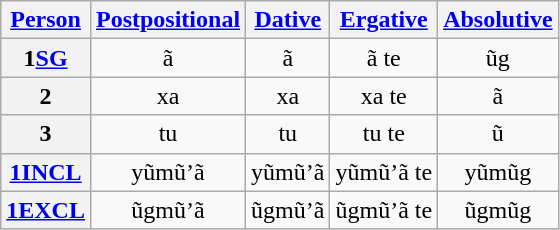<table class="wikitable">
<tr>
<th align="center"><a href='#'>Person</a></th>
<th align="center"><a href='#'>Postpositional</a></th>
<th align="center"><a href='#'>Dative</a></th>
<th align="center"><a href='#'>Ergative</a></th>
<th align="center"><a href='#'>Absolutive</a></th>
</tr>
<tr>
<th align="left">1<a href='#'>SG</a></th>
<td align="center">ã</td>
<td align="center">ã</td>
<td align="center">ã te</td>
<td align="center">ũg</td>
</tr>
<tr>
<th align="left">2</th>
<td align="center">xa</td>
<td align="center">xa</td>
<td align="center">xa te</td>
<td align="center">ã</td>
</tr>
<tr>
<th align="left">3</th>
<td align="center">tu</td>
<td align="center">tu</td>
<td align="center">tu te</td>
<td align="center">ũ</td>
</tr>
<tr>
<th align="left"><a href='#'>1INCL</a></th>
<td align="center">yũmũ’ã</td>
<td align="center">yũmũ’ã</td>
<td align="center">yũmũ’ã te</td>
<td align="center">yũmũg</td>
</tr>
<tr>
<th align="left"><a href='#'>1EXCL</a></th>
<td align="center">ũgmũ’ã</td>
<td align="center">ũgmũ’ã</td>
<td align="center">ũgmũ’ã te</td>
<td align="center">ũgmũg</td>
</tr>
</table>
